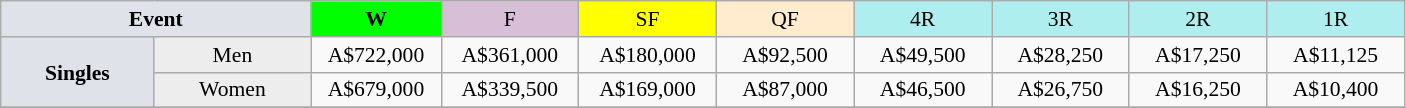<table class=wikitable style=font-size:90%;text-align:center>
<tr>
<td width=200 colspan=2 bgcolor=#dfe2e9><strong>Event</strong></td>
<td width=80 bgcolor=lime><strong>W</strong></td>
<td width=85 bgcolor=#D8BFD8>F</td>
<td width=85 bgcolor=#FFFF00>SF</td>
<td width=85 bgcolor=#ffebcd>QF</td>
<td width=85 bgcolor=#afeeee>4R</td>
<td width=85 bgcolor=#afeeee>3R</td>
<td width=85 bgcolor=#afeeee>2R</td>
<td width=85 bgcolor=#afeeee>1R</td>
</tr>
<tr>
<td rowspan=2 bgcolor=#dfe2e9><strong>Singles</strong> </td>
<td bgcolor=#EDEDED>Men</td>
<td>A$722,000</td>
<td>A$361,000</td>
<td>A$180,000</td>
<td>A$92,500</td>
<td>A$49,500</td>
<td>A$28,250</td>
<td>A$17,250</td>
<td>A$11,125</td>
</tr>
<tr>
<td bgcolor=#EDEDED>Women</td>
<td>A$679,000</td>
<td>A$339,500</td>
<td>A$169,000</td>
<td>A$87,000</td>
<td>A$46,500</td>
<td>A$26,750</td>
<td>A$16,250</td>
<td>A$10,400</td>
</tr>
<tr>
</tr>
</table>
